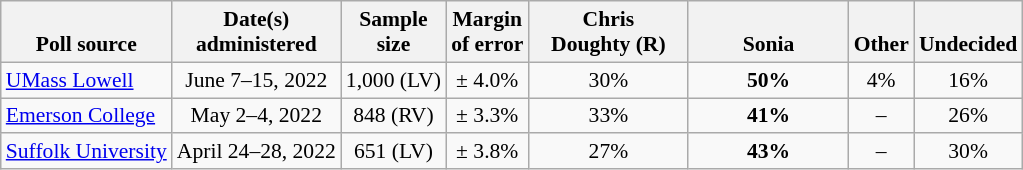<table class="wikitable" style="font-size:90%;text-align:center;">
<tr valign=bottom>
<th>Poll source</th>
<th>Date(s)<br>administered</th>
<th>Sample<br>size</th>
<th>Margin<br>of error</th>
<th style="width:100px;">Chris<br>Doughty (R)</th>
<th style="width:100px;">Sonia<br></th>
<th>Other</th>
<th>Undecided</th>
</tr>
<tr>
<td style="text-align:left;"><a href='#'>UMass Lowell</a></td>
<td>June 7–15, 2022</td>
<td>1,000 (LV)</td>
<td>± 4.0%</td>
<td>30%</td>
<td><strong>50%</strong></td>
<td>4%</td>
<td>16%</td>
</tr>
<tr>
<td style="text-align:left;"><a href='#'>Emerson College</a></td>
<td>May 2–4, 2022</td>
<td>848 (RV)</td>
<td>± 3.3%</td>
<td>33%</td>
<td><strong>41%</strong></td>
<td>–</td>
<td>26%</td>
</tr>
<tr>
<td style="text-align:left;"><a href='#'>Suffolk University</a></td>
<td>April 24–28, 2022</td>
<td>651 (LV)</td>
<td>± 3.8%</td>
<td>27%</td>
<td><strong>43%</strong></td>
<td>–</td>
<td>30%</td>
</tr>
</table>
